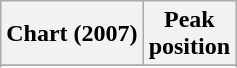<table class="wikitable sortable plainrowheaders" style="text-align:center">
<tr>
<th scope="col">Chart (2007)</th>
<th scope="col">Peak<br> position</th>
</tr>
<tr>
</tr>
<tr>
</tr>
<tr>
</tr>
</table>
